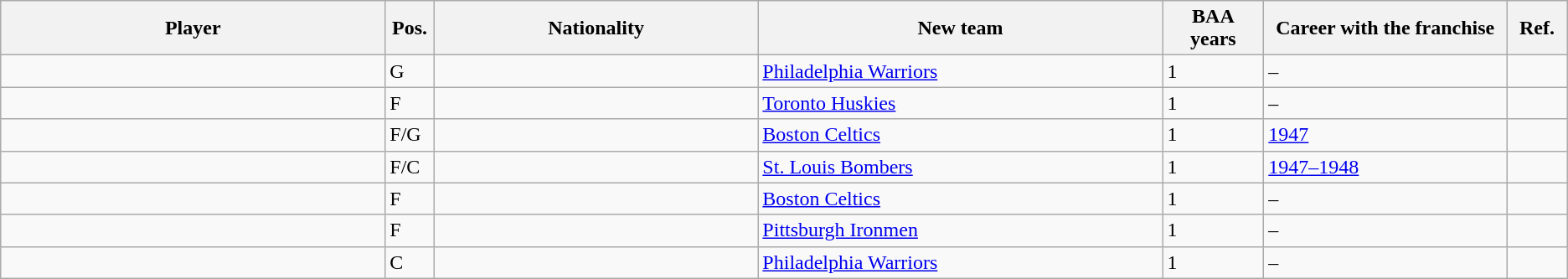<table class="wikitable sortable">
<tr>
<th width="19%">Player</th>
<th width="1%">Pos.</th>
<th width="16%">Nationality</th>
<th width="20%">New team</th>
<th width="5%">BAA years</th>
<th width="12%">Career with the franchise</th>
<th width="3%" class=unsortable>Ref.</th>
</tr>
<tr>
<td></td>
<td>G</td>
<td></td>
<td><a href='#'>Philadelphia Warriors</a></td>
<td>1</td>
<td>–</td>
<td align="center"></td>
</tr>
<tr>
<td></td>
<td>F</td>
<td></td>
<td><a href='#'>Toronto Huskies</a></td>
<td>1</td>
<td>–</td>
<td align="center"></td>
</tr>
<tr>
<td></td>
<td>F/G</td>
<td></td>
<td><a href='#'>Boston Celtics</a></td>
<td>1</td>
<td><a href='#'>1947</a></td>
<td align="center"></td>
</tr>
<tr>
<td></td>
<td>F/C</td>
<td></td>
<td><a href='#'>St. Louis Bombers</a></td>
<td>1</td>
<td><a href='#'>1947–1948</a></td>
<td align="center"></td>
</tr>
<tr>
<td></td>
<td>F</td>
<td></td>
<td><a href='#'>Boston Celtics</a></td>
<td>1</td>
<td>–</td>
<td align="center"></td>
</tr>
<tr>
<td></td>
<td>F</td>
<td></td>
<td><a href='#'>Pittsburgh Ironmen</a></td>
<td>1</td>
<td>–</td>
<td align="center"></td>
</tr>
<tr>
<td></td>
<td>C</td>
<td></td>
<td><a href='#'>Philadelphia Warriors</a></td>
<td>1</td>
<td>–</td>
<td align="center"></td>
</tr>
</table>
